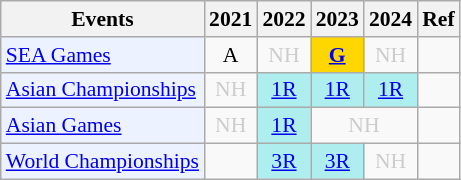<table style='font-size: 90%; text-align:center;' class='wikitable'>
<tr>
<th>Events</th>
<th>2021</th>
<th>2022</th>
<th>2023</th>
<th>2024</th>
<th>Ref</th>
</tr>
<tr>
<td bgcolor="#ECF2FF"; align="left"><a href='#'>SEA Games</a></td>
<td>A</td>
<td style=color:#ccc>NH</td>
<td bgcolor=gold><a href='#'><strong>G</strong></a></td>
<td style=color:#ccc>NH</td>
<td></td>
</tr>
<tr>
<td bgcolor="#ECF2FF"; align="left"><a href='#'>Asian Championships</a></td>
<td style=color:#ccc>NH</td>
<td bgcolor=AFEEEE><a href='#'>1R</a></td>
<td bgcolor=AFEEEE><a href='#'>1R</a></td>
<td bgcolor=AFEEEE><a href='#'>1R</a></td>
<td></td>
</tr>
<tr>
<td bgcolor="#ECF2FF"; align="left"><a href='#'>Asian Games</a></td>
<td style=color:#ccc>NH</td>
<td bgcolor=AFEEEE><a href='#'>1R</a></td>
<td colspan="2" style=color:#ccc>NH</td>
<td></td>
</tr>
<tr>
<td bgcolor="#ECF2FF"; align="left"><a href='#'>World Championships</a></td>
<td><a href='#'></a></td>
<td bgcolor=AFEEEE><a href='#'>3R</a></td>
<td bgcolor=AFEEEE><a href='#'>3R</a></td>
<td style=color:#ccc>NH</td>
<td></td>
</tr>
</table>
